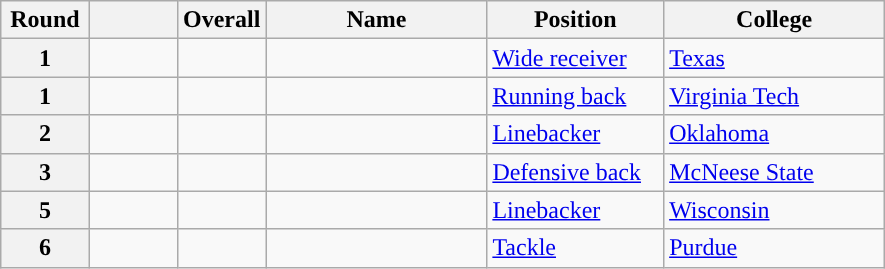<table class="wikitable sortable">
<tr>
<th scope="col" style="width: 10%;">Round</th>
<th scope="col" style="width: 10%;"></th>
<th scope="col" style="width: 10%;">Overall</th>
<th scope="col" style="width: 25%;">Name</th>
<th scope="col" style="width: 20%;">Position</th>
<th scope="col" style="width: 25%;">College</th>
</tr>
<tr>
<th scope="row">1</th>
<td></td>
<td></td>
<td></td>
<td><a href='#'>Wide receiver</a></td>
<td><a href='#'>Texas</a></td>
</tr>
<tr>
<th scope="row">1</th>
<td></td>
<td></td>
<td></td>
<td><a href='#'>Running back</a></td>
<td><a href='#'>Virginia Tech</a></td>
</tr>
<tr>
<th scope="row">2</th>
<td></td>
<td></td>
<td></td>
<td><a href='#'>Linebacker</a></td>
<td><a href='#'>Oklahoma</a></td>
</tr>
<tr>
<th scope="row">3</th>
<td></td>
<td></td>
<td></td>
<td><a href='#'>Defensive back</a></td>
<td><a href='#'>McNeese State</a></td>
</tr>
<tr>
<th scope="row">5</th>
<td></td>
<td></td>
<td></td>
<td><a href='#'>Linebacker</a></td>
<td><a href='#'>Wisconsin</a></td>
</tr>
<tr>
<th scope="row">6</th>
<td></td>
<td></td>
<td></td>
<td><a href='#'>Tackle</a></td>
<td><a href='#'>Purdue</a></td>
</tr>
</table>
